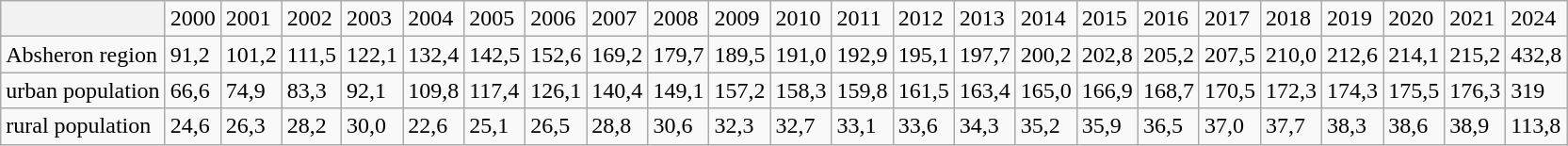<table class="wikitable">
<tr>
<th></th>
<td>2000</td>
<td>2001</td>
<td>2002</td>
<td>2003</td>
<td>2004</td>
<td>2005</td>
<td>2006</td>
<td>2007</td>
<td>2008</td>
<td>2009</td>
<td>2010</td>
<td>2011</td>
<td>2012</td>
<td>2013</td>
<td>2014</td>
<td>2015</td>
<td>2016</td>
<td>2017</td>
<td>2018</td>
<td>2019</td>
<td>2020</td>
<td>2021</td>
<td>2024</td>
</tr>
<tr>
<td>Absheron region</td>
<td>91,2</td>
<td>101,2</td>
<td>111,5</td>
<td>122,1</td>
<td>132,4</td>
<td>142,5</td>
<td>152,6</td>
<td>169,2</td>
<td>179,7</td>
<td>189,5</td>
<td>191,0</td>
<td>192,9</td>
<td>195,1</td>
<td>197,7</td>
<td>200,2</td>
<td>202,8</td>
<td>205,2</td>
<td>207,5</td>
<td>210,0</td>
<td>212,6</td>
<td>214,1</td>
<td>215,2</td>
<td>432,8</td>
</tr>
<tr>
<td>urban population</td>
<td>66,6</td>
<td>74,9</td>
<td>83,3</td>
<td>92,1</td>
<td>109,8</td>
<td>117,4</td>
<td>126,1</td>
<td>140,4</td>
<td>149,1</td>
<td>157,2</td>
<td>158,3</td>
<td>159,8</td>
<td>161,5</td>
<td>163,4</td>
<td>165,0</td>
<td>166,9</td>
<td>168,7</td>
<td>170,5</td>
<td>172,3</td>
<td>174,3</td>
<td>175,5</td>
<td>176,3</td>
<td>319</td>
</tr>
<tr>
<td>rural population</td>
<td>24,6</td>
<td>26,3</td>
<td>28,2</td>
<td>30,0</td>
<td>22,6</td>
<td>25,1</td>
<td>26,5</td>
<td>28,8</td>
<td>30,6</td>
<td>32,3</td>
<td>32,7</td>
<td>33,1</td>
<td>33,6</td>
<td>34,3</td>
<td>35,2</td>
<td>35,9</td>
<td>36,5</td>
<td>37,0</td>
<td>37,7</td>
<td>38,3</td>
<td>38,6</td>
<td>38,9</td>
<td>113,8</td>
</tr>
</table>
